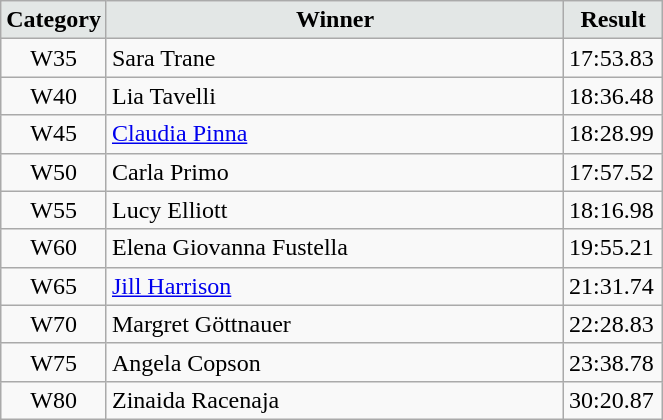<table class="wikitable" width=35%>
<tr>
<td width=15% align="center" bgcolor=#E3E7E6><strong>Category</strong></td>
<td align="center" bgcolor=#E3E7E6> <strong>Winner</strong></td>
<td width=15% align="center" bgcolor=#E3E7E6><strong>Result</strong></td>
</tr>
<tr>
<td align="center">W35</td>
<td> Sara Trane</td>
<td>17:53.83</td>
</tr>
<tr>
<td align="center">W40</td>
<td> Lia Tavelli</td>
<td>18:36.48</td>
</tr>
<tr>
<td align="center">W45</td>
<td> <a href='#'>Claudia Pinna</a></td>
<td>18:28.99</td>
</tr>
<tr>
<td align="center">W50</td>
<td> Carla Primo</td>
<td>17:57.52</td>
</tr>
<tr>
<td align="center">W55</td>
<td> Lucy Elliott</td>
<td>18:16.98</td>
</tr>
<tr>
<td align="center">W60</td>
<td> Elena Giovanna Fustella</td>
<td>19:55.21</td>
</tr>
<tr>
<td align="center">W65</td>
<td> <a href='#'>Jill Harrison</a></td>
<td>21:31.74</td>
</tr>
<tr>
<td align="center">W70</td>
<td> Margret Göttnauer</td>
<td>22:28.83</td>
</tr>
<tr>
<td align="center">W75</td>
<td> Angela Copson</td>
<td>23:38.78</td>
</tr>
<tr>
<td align="center">W80</td>
<td> Zinaida Racenaja</td>
<td>30:20.87</td>
</tr>
</table>
